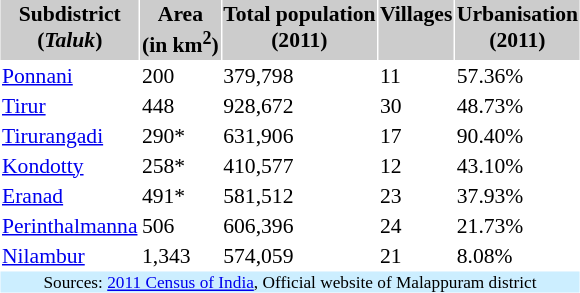<table align="left" class="toccolours" cellspacing="1" cellpadding="1" style="margin-right: .5em; margin-top: .4em; font-size: 90%">
<tr>
</tr>
<tr bgcolor="#cccccc" valign="top">
<th>Subdistrict<br>(<em>Taluk</em>)</th>
<th>Area<br>(in km<sup>2</sup>)</th>
<th>Total population<br>(2011)</th>
<th>Villages</th>
<th>Urbanisation<br>(2011)</th>
</tr>
<tr>
<td><a href='#'>Ponnani</a></td>
<td>200</td>
<td>379,798</td>
<td>11</td>
<td>57.36%</td>
</tr>
<tr>
<td><a href='#'>Tirur</a></td>
<td>448</td>
<td>928,672</td>
<td>30</td>
<td>48.73%</td>
</tr>
<tr>
<td><a href='#'>Tirurangadi</a></td>
<td>290*</td>
<td>631,906</td>
<td>17</td>
<td>90.40%</td>
</tr>
<tr>
<td><a href='#'>Kondotty</a></td>
<td>258*</td>
<td>410,577</td>
<td>12</td>
<td>43.10%</td>
</tr>
<tr>
<td><a href='#'>Eranad</a></td>
<td>491*</td>
<td>581,512</td>
<td>23</td>
<td>37.93%</td>
</tr>
<tr>
<td><a href='#'>Perinthalmanna</a></td>
<td>506</td>
<td>606,396</td>
<td>24</td>
<td>21.73%</td>
</tr>
<tr>
<td><a href='#'>Nilambur</a></td>
<td>1,343</td>
<td>574,059</td>
<td>21</td>
<td>8.08%</td>
</tr>
<tr>
<td style="font-size: 80%" colspan=5 bgcolor="#cceeff" align="center">Sources: <a href='#'>2011 Census of India</a>, Official website of Malappuram district</td>
</tr>
</table>
